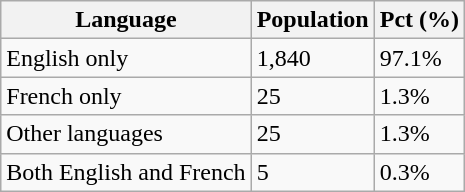<table class="wikitable">
<tr>
<th>Language</th>
<th>Population</th>
<th>Pct (%)</th>
</tr>
<tr>
<td>English only</td>
<td>1,840</td>
<td>97.1%</td>
</tr>
<tr>
<td>French only</td>
<td>25</td>
<td>1.3%</td>
</tr>
<tr>
<td>Other languages</td>
<td>25</td>
<td>1.3%</td>
</tr>
<tr>
<td>Both English and French</td>
<td>5</td>
<td>0.3%</td>
</tr>
</table>
